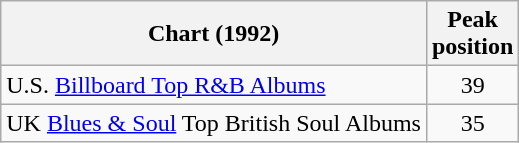<table class="wikitable">
<tr>
<th>Chart (1992)</th>
<th>Peak<br>position</th>
</tr>
<tr>
<td>U.S. <a href='#'>Billboard Top R&B Albums</a></td>
<td align="center">39</td>
</tr>
<tr>
<td>UK <a href='#'>Blues & Soul</a> Top British Soul Albums</td>
<td align="center">35</td>
</tr>
</table>
